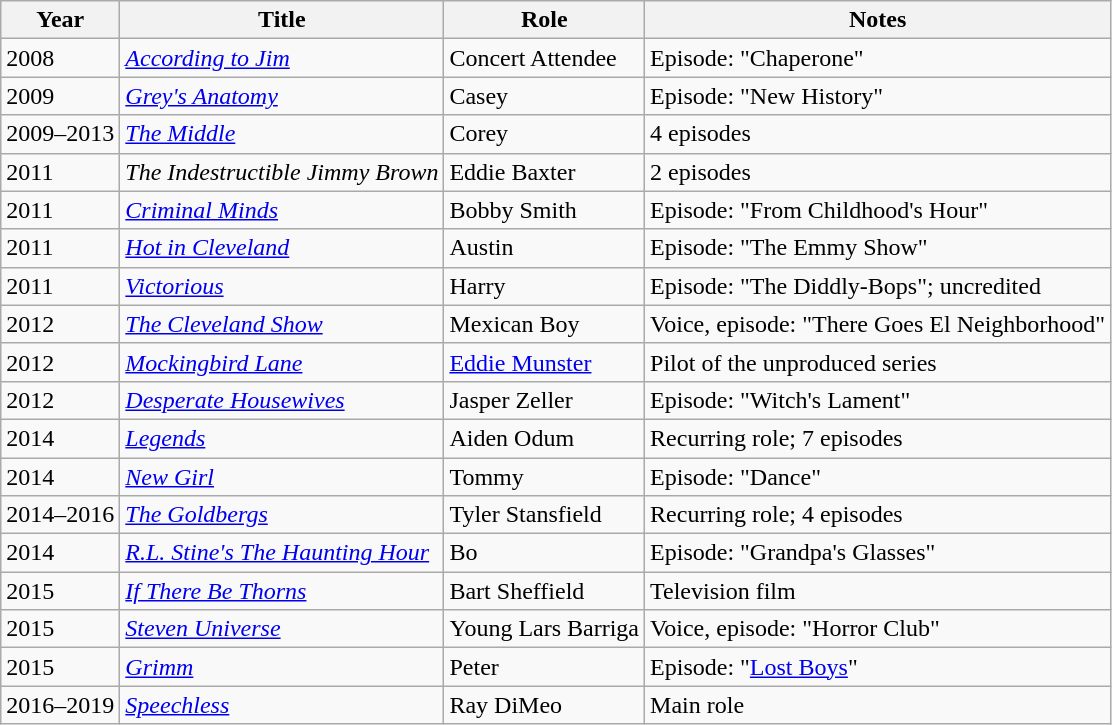<table class="wikitable unsortable">
<tr>
<th>Year</th>
<th>Title</th>
<th>Role</th>
<th>Notes</th>
</tr>
<tr>
<td>2008</td>
<td><em><a href='#'>According to Jim</a></em></td>
<td>Concert Attendee</td>
<td>Episode: "Chaperone"</td>
</tr>
<tr>
<td>2009</td>
<td><em><a href='#'>Grey's Anatomy</a></em></td>
<td>Casey</td>
<td>Episode: "New History"</td>
</tr>
<tr>
<td>2009–2013</td>
<td><em><a href='#'>The Middle</a></em></td>
<td>Corey</td>
<td>4 episodes</td>
</tr>
<tr>
<td>2011</td>
<td><em>The Indestructible Jimmy Brown</em></td>
<td>Eddie Baxter</td>
<td>2 episodes</td>
</tr>
<tr>
<td>2011</td>
<td><em><a href='#'>Criminal Minds</a></em></td>
<td>Bobby Smith</td>
<td>Episode: "From Childhood's Hour"</td>
</tr>
<tr>
<td>2011</td>
<td><em><a href='#'>Hot in Cleveland</a></em></td>
<td>Austin</td>
<td>Episode: "The Emmy Show"</td>
</tr>
<tr>
<td>2011</td>
<td><em><a href='#'>Victorious</a></em></td>
<td>Harry</td>
<td>Episode: "The Diddly-Bops"; uncredited</td>
</tr>
<tr>
<td>2012</td>
<td><em><a href='#'>The Cleveland Show</a></em></td>
<td>Mexican Boy</td>
<td>Voice, episode: "There Goes El Neighborhood"</td>
</tr>
<tr>
<td>2012</td>
<td><em><a href='#'>Mockingbird Lane</a></em></td>
<td><a href='#'>Eddie Munster</a></td>
<td>Pilot of the unproduced series</td>
</tr>
<tr>
<td>2012</td>
<td><em><a href='#'>Desperate Housewives</a></em></td>
<td>Jasper Zeller</td>
<td>Episode: "Witch's Lament"</td>
</tr>
<tr>
<td>2014</td>
<td><em><a href='#'>Legends</a></em></td>
<td>Aiden Odum</td>
<td>Recurring role; 7 episodes</td>
</tr>
<tr>
<td>2014</td>
<td><em><a href='#'>New Girl</a></em></td>
<td>Tommy</td>
<td>Episode: "Dance"</td>
</tr>
<tr>
<td>2014–2016</td>
<td><em><a href='#'>The Goldbergs</a></em></td>
<td>Tyler Stansfield</td>
<td>Recurring role; 4 episodes</td>
</tr>
<tr>
<td>2014</td>
<td><em><a href='#'>R.L. Stine's The Haunting Hour</a></em></td>
<td>Bo</td>
<td>Episode: "Grandpa's Glasses"</td>
</tr>
<tr>
<td>2015</td>
<td><em><a href='#'>If There Be Thorns</a></em></td>
<td>Bart Sheffield</td>
<td>Television film</td>
</tr>
<tr>
<td>2015</td>
<td><em><a href='#'>Steven Universe</a></em></td>
<td>Young Lars Barriga</td>
<td>Voice, episode: "Horror Club"</td>
</tr>
<tr>
<td>2015</td>
<td><em><a href='#'>Grimm</a></em></td>
<td>Peter</td>
<td>Episode: "<a href='#'>Lost Boys</a>"</td>
</tr>
<tr>
<td>2016–2019</td>
<td><em><a href='#'>Speechless</a></em></td>
<td>Ray DiMeo</td>
<td>Main role</td>
</tr>
</table>
